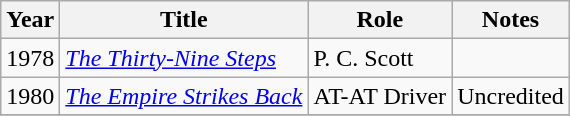<table class="wikitable sortable">
<tr>
<th>Year</th>
<th>Title</th>
<th>Role</th>
<th>Notes</th>
</tr>
<tr>
<td>1978</td>
<td><em><a href='#'>The Thirty-Nine Steps</a></em></td>
<td>P. C. Scott</td>
<td></td>
</tr>
<tr>
<td>1980</td>
<td><em><a href='#'>The Empire Strikes Back</a></em></td>
<td>AT-AT Driver</td>
<td>Uncredited</td>
</tr>
<tr>
</tr>
</table>
